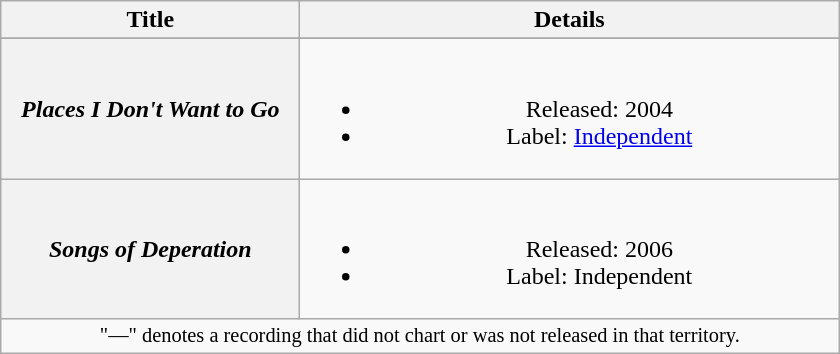<table class="wikitable plainrowheaders" style="text-align:center;">
<tr>
<th scope="col" style="width:12em;">Title</th>
<th scope="col" style="width:22em;">Details</th>
</tr>
<tr>
</tr>
<tr>
<th scope="row"><em>Places I Don't Want to Go</em></th>
<td><br><ul><li>Released: 2004</li><li>Label: <a href='#'>Independent</a></li></ul></td>
</tr>
<tr>
<th scope="row"><em>Songs of Deperation</em></th>
<td><br><ul><li>Released: 2006</li><li>Label: Independent</li></ul></td>
</tr>
<tr>
<td colspan="2" style="font-size:85%">"—" denotes a recording that did not chart or was not released in that territory.</td>
</tr>
</table>
